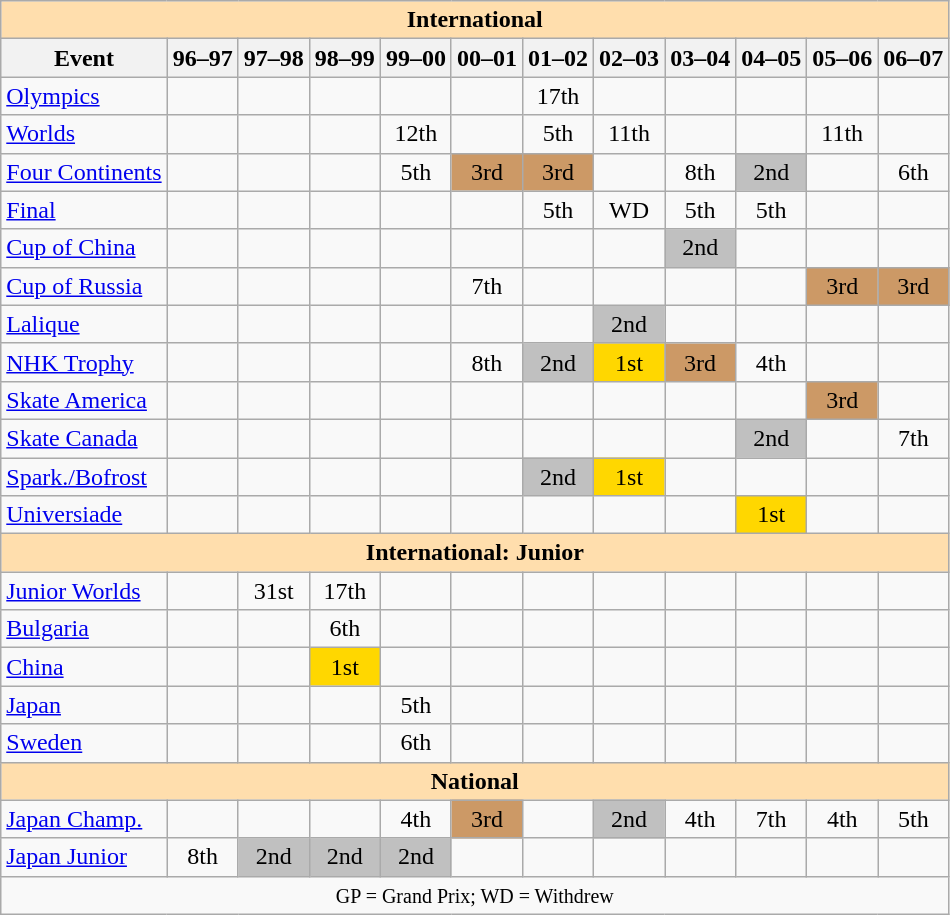<table class="wikitable" style="text-align:center">
<tr>
<th colspan="12" style="background-color: #ffdead; " align="center">International</th>
</tr>
<tr>
<th>Event</th>
<th>96–97</th>
<th>97–98</th>
<th>98–99</th>
<th>99–00</th>
<th>00–01</th>
<th>01–02</th>
<th>02–03</th>
<th>03–04</th>
<th>04–05</th>
<th>05–06</th>
<th>06–07</th>
</tr>
<tr>
<td align=left><a href='#'>Olympics</a></td>
<td></td>
<td></td>
<td></td>
<td></td>
<td></td>
<td>17th</td>
<td></td>
<td></td>
<td></td>
<td></td>
<td></td>
</tr>
<tr>
<td align=left><a href='#'>Worlds</a></td>
<td></td>
<td></td>
<td></td>
<td>12th</td>
<td></td>
<td>5th</td>
<td>11th</td>
<td></td>
<td></td>
<td>11th</td>
<td></td>
</tr>
<tr>
<td align=left><a href='#'>Four Continents</a></td>
<td></td>
<td></td>
<td></td>
<td>5th</td>
<td bgcolor=cc9966>3rd</td>
<td bgcolor=cc9966>3rd</td>
<td></td>
<td>8th</td>
<td bgcolor=silver>2nd</td>
<td></td>
<td>6th</td>
</tr>
<tr>
<td align=left> <a href='#'>Final</a></td>
<td></td>
<td></td>
<td></td>
<td></td>
<td></td>
<td>5th</td>
<td>WD</td>
<td>5th</td>
<td>5th</td>
<td></td>
<td></td>
</tr>
<tr>
<td align=left> <a href='#'>Cup of China</a></td>
<td></td>
<td></td>
<td></td>
<td></td>
<td></td>
<td></td>
<td></td>
<td bgcolor=silver>2nd</td>
<td></td>
<td></td>
<td></td>
</tr>
<tr>
<td align=left> <a href='#'>Cup of Russia</a></td>
<td></td>
<td></td>
<td></td>
<td></td>
<td>7th</td>
<td></td>
<td></td>
<td></td>
<td></td>
<td bgcolor=cc9966>3rd</td>
<td bgcolor=cc9966>3rd</td>
</tr>
<tr>
<td align=left> <a href='#'>Lalique</a></td>
<td></td>
<td></td>
<td></td>
<td></td>
<td></td>
<td></td>
<td bgcolor=silver>2nd</td>
<td></td>
<td></td>
<td></td>
<td></td>
</tr>
<tr>
<td align=left> <a href='#'>NHK Trophy</a></td>
<td></td>
<td></td>
<td></td>
<td></td>
<td>8th</td>
<td bgcolor=silver>2nd</td>
<td bgcolor=gold>1st</td>
<td bgcolor=cc9966>3rd</td>
<td>4th</td>
<td></td>
<td></td>
</tr>
<tr>
<td align=left> <a href='#'>Skate America</a></td>
<td></td>
<td></td>
<td></td>
<td></td>
<td></td>
<td></td>
<td></td>
<td></td>
<td></td>
<td bgcolor=cc9966>3rd</td>
<td></td>
</tr>
<tr>
<td align=left> <a href='#'>Skate Canada</a></td>
<td></td>
<td></td>
<td></td>
<td></td>
<td></td>
<td></td>
<td></td>
<td></td>
<td bgcolor=silver>2nd</td>
<td></td>
<td>7th</td>
</tr>
<tr>
<td align=left> <a href='#'>Spark./Bofrost</a></td>
<td></td>
<td></td>
<td></td>
<td></td>
<td></td>
<td bgcolor=silver>2nd</td>
<td bgcolor=gold>1st</td>
<td></td>
<td></td>
<td></td>
<td></td>
</tr>
<tr>
<td align=left><a href='#'>Universiade</a></td>
<td></td>
<td></td>
<td></td>
<td></td>
<td></td>
<td></td>
<td></td>
<td></td>
<td bgcolor=gold>1st</td>
<td></td>
<td></td>
</tr>
<tr>
<th colspan="12" style="background-color: #ffdead; " align="center">International: Junior</th>
</tr>
<tr>
<td align=left><a href='#'>Junior Worlds</a></td>
<td></td>
<td>31st</td>
<td>17th</td>
<td></td>
<td></td>
<td></td>
<td></td>
<td></td>
<td></td>
<td></td>
<td></td>
</tr>
<tr>
<td align=left> <a href='#'>Bulgaria</a></td>
<td></td>
<td></td>
<td>6th</td>
<td></td>
<td></td>
<td></td>
<td></td>
<td></td>
<td></td>
<td></td>
<td></td>
</tr>
<tr>
<td align=left> <a href='#'>China</a></td>
<td></td>
<td></td>
<td bgcolor=gold>1st</td>
<td></td>
<td></td>
<td></td>
<td></td>
<td></td>
<td></td>
<td></td>
<td></td>
</tr>
<tr>
<td align=left> <a href='#'>Japan</a></td>
<td></td>
<td></td>
<td></td>
<td>5th</td>
<td></td>
<td></td>
<td></td>
<td></td>
<td></td>
<td></td>
<td></td>
</tr>
<tr>
<td align=left> <a href='#'>Sweden</a></td>
<td></td>
<td></td>
<td></td>
<td>6th</td>
<td></td>
<td></td>
<td></td>
<td></td>
<td></td>
<td></td>
<td></td>
</tr>
<tr>
<th colspan="12" style="background-color: #ffdead; " align="center">National</th>
</tr>
<tr>
<td align="left"><a href='#'>Japan Champ.</a></td>
<td></td>
<td></td>
<td></td>
<td>4th</td>
<td bgcolor="cc9966">3rd</td>
<td></td>
<td bgcolor="silver">2nd</td>
<td>4th</td>
<td>7th</td>
<td>4th</td>
<td>5th</td>
</tr>
<tr>
<td align="left"><a href='#'>Japan Junior</a></td>
<td>8th</td>
<td bgcolor="silver">2nd</td>
<td bgcolor="silver">2nd</td>
<td bgcolor=silver>2nd</td>
<td></td>
<td></td>
<td></td>
<td></td>
<td></td>
<td></td>
<td></td>
</tr>
<tr>
<td colspan="12" align="center"><small> GP = Grand Prix; WD = Withdrew </small></td>
</tr>
</table>
